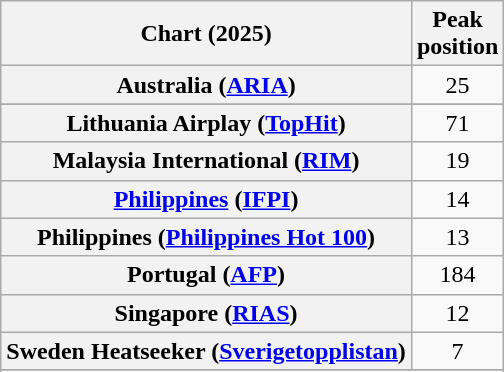<table class="wikitable sortable plainrowheaders" style="text-align:center">
<tr>
<th scope="col">Chart (2025)</th>
<th scope="col">Peak<br>position</th>
</tr>
<tr>
<th scope="row">Australia (<a href='#'>ARIA</a>)</th>
<td>25</td>
</tr>
<tr>
</tr>
<tr>
</tr>
<tr>
</tr>
<tr>
<th scope="row">Lithuania Airplay (<a href='#'>TopHit</a>)</th>
<td>71</td>
</tr>
<tr>
<th scope="row">Malaysia International (<a href='#'>RIM</a>)</th>
<td>19</td>
</tr>
<tr>
<th scope="row"><a href='#'>Philippines</a> (<a href='#'>IFPI</a>)</th>
<td>14</td>
</tr>
<tr>
<th scope="row">Philippines (<a href='#'>Philippines Hot 100</a>)</th>
<td>13</td>
</tr>
<tr>
<th scope="row">Portugal (<a href='#'>AFP</a>)</th>
<td>184</td>
</tr>
<tr>
<th scope="row">Singapore (<a href='#'>RIAS</a>)</th>
<td>12</td>
</tr>
<tr>
<th scope="row">Sweden Heatseeker (<a href='#'>Sverigetopplistan</a>)</th>
<td>7</td>
</tr>
<tr>
</tr>
<tr>
</tr>
<tr>
</tr>
</table>
